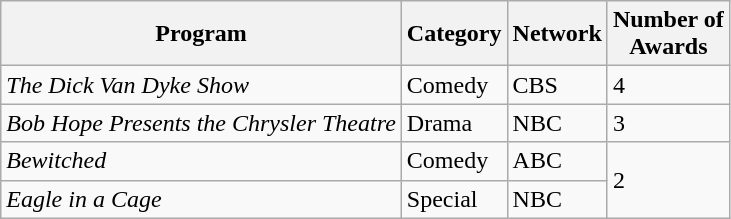<table class="wikitable">
<tr>
<th>Program</th>
<th>Category</th>
<th>Network</th>
<th>Number of<br>Awards</th>
</tr>
<tr>
<td><em>The Dick Van Dyke Show</em></td>
<td>Comedy</td>
<td>CBS</td>
<td>4</td>
</tr>
<tr>
<td><em>Bob Hope Presents the Chrysler Theatre</em></td>
<td>Drama</td>
<td>NBC</td>
<td>3</td>
</tr>
<tr>
<td><em>Bewitched</em></td>
<td>Comedy</td>
<td>ABC</td>
<td rowspan="2">2</td>
</tr>
<tr>
<td><em>Eagle in a Cage</em></td>
<td>Special</td>
<td>NBC</td>
</tr>
</table>
